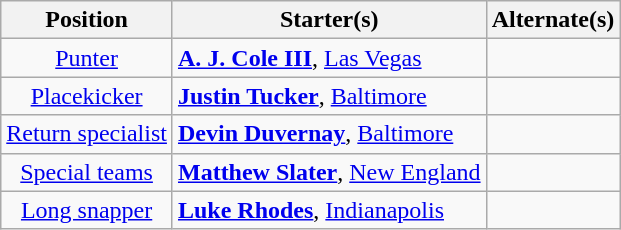<table class="wikitable">
<tr>
<th>Position</th>
<th>Starter(s)</th>
<th>Alternate(s)</th>
</tr>
<tr>
<td style="text-align:center"><a href='#'>Punter</a></td>
<td> <strong><a href='#'>A. J. Cole III</a></strong>, <a href='#'>Las Vegas</a></td>
<td></td>
</tr>
<tr>
<td style="text-align:center"><a href='#'>Placekicker</a></td>
<td> <strong><a href='#'>Justin Tucker</a></strong>, <a href='#'>Baltimore</a></td>
<td></td>
</tr>
<tr>
<td style="text-align:center"><a href='#'>Return specialist</a></td>
<td> <strong><a href='#'>Devin Duvernay</a></strong>, <a href='#'>Baltimore</a></td>
<td></td>
</tr>
<tr>
<td style="text-align:center"><a href='#'>Special teams</a></td>
<td> <strong><a href='#'>Matthew Slater</a></strong>, <a href='#'>New England</a></td>
<td></td>
</tr>
<tr>
<td style="text-align:center"><a href='#'>Long snapper</a></td>
<td> <strong><a href='#'>Luke Rhodes</a></strong>, <a href='#'>Indianapolis</a></td>
<td></td>
</tr>
</table>
